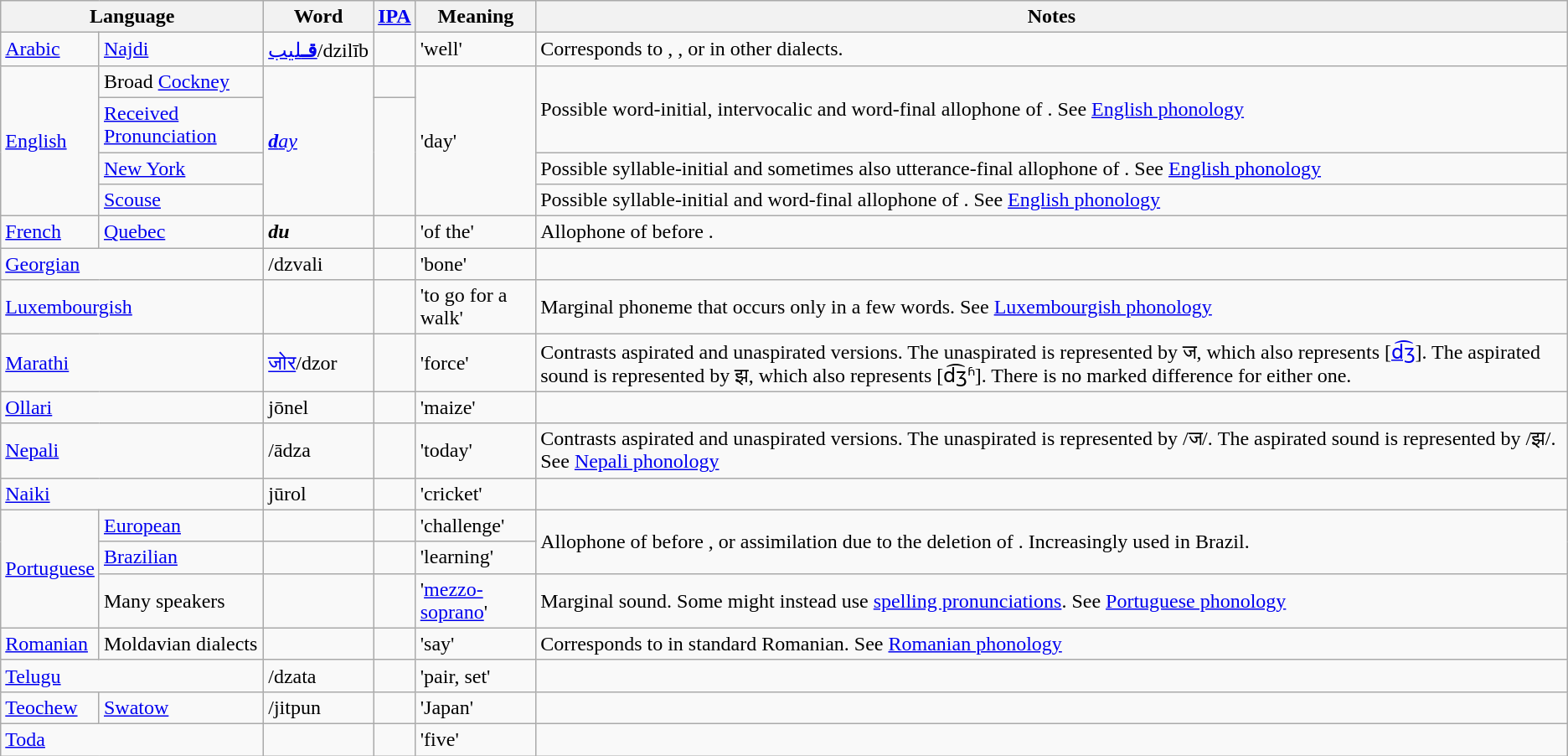<table class="wikitable">
<tr>
<th colspan="2">Language</th>
<th>Word</th>
<th><a href='#'>IPA</a></th>
<th>Meaning</th>
<th>Notes</th>
</tr>
<tr>
<td><a href='#'>Arabic</a></td>
<td><a href='#'>Najdi</a></td>
<td><a href='#'><strong>قـ</strong>ليب</a>/dzilīb</td>
<td></td>
<td>'well'</td>
<td>Corresponds to , , or  in other dialects.</td>
</tr>
<tr>
<td rowspan=4><a href='#'>English</a></td>
<td>Broad <a href='#'>Cockney</a></td>
<td rowspan=4><em><a href='#'><strong>d</strong>ay</a></em></td>
<td></td>
<td rowspan=4>'day'</td>
<td rowspan=2>Possible word-initial, intervocalic and word-final allophone of . See <a href='#'>English phonology</a></td>
</tr>
<tr>
<td><a href='#'>Received Pronunciation</a></td>
<td rowspan=3></td>
</tr>
<tr>
<td><a href='#'>New York</a></td>
<td>Possible syllable-initial and sometimes also utterance-final allophone of . See <a href='#'>English phonology</a></td>
</tr>
<tr>
<td><a href='#'>Scouse</a></td>
<td>Possible syllable-initial and word-final allophone of . See <a href='#'>English phonology</a></td>
</tr>
<tr>
<td><a href='#'>French</a></td>
<td><a href='#'>Quebec</a></td>
<td><strong><em>d<strong>u<em></td>
<td></td>
<td>'of the'</td>
<td>Allophone of  before .</td>
</tr>
<tr>
<td colspan="2"><a href='#'>Georgian</a></td>
<td>/dzvali</td>
<td></td>
<td>'bone'</td>
<td></td>
</tr>
<tr>
<td colspan="2"><a href='#'>Luxembourgish</a></td>
<td></td>
<td></td>
<td>'to go for a walk'</td>
<td>Marginal phoneme that occurs only in a few words. See <a href='#'>Luxembourgish phonology</a></td>
</tr>
<tr>
<td colspan="2"><a href='#'>Marathi</a></td>
<td><a href='#'>जोर</a>/dzor</td>
<td></td>
<td>'force'</td>
<td>Contrasts aspirated and unaspirated versions. The unaspirated is represented by ज, which also represents [<a href='#'>d͡ʒ</a>]. The aspirated sound is represented by झ, which also represents [d͡ʒʱ]. There is no marked difference for either one.</td>
</tr>
<tr>
<td colspan="2"><a href='#'>Ollari</a></td>
<td>jōnel</td>
<td></td>
<td>'maize'</td>
<td></td>
</tr>
<tr>
<td colspan="2"><a href='#'>Nepali</a></td>
<td>/ādza</td>
<td></td>
<td>'today'</td>
<td>Contrasts aspirated and unaspirated versions. The unaspirated is represented by /ज/. The aspirated sound is represented by /झ/. See <a href='#'>Nepali phonology</a></td>
</tr>
<tr>
<td colspan="2"><a href='#'>Naiki</a></td>
<td>jūrol</td>
<td></td>
<td>'cricket'</td>
<td></td>
</tr>
<tr>
<td rowspan=3><a href='#'>Portuguese</a></td>
<td><a href='#'>European</a></td>
<td></td>
<td></td>
<td>'challenge'</td>
<td rowspan=2>Allophone of  before , or assimilation due to the deletion of . Increasingly used in Brazil.</td>
</tr>
<tr>
<td><a href='#'>Brazilian</a></td>
<td></td>
<td></td>
<td>'learning'</td>
</tr>
<tr>
<td>Many speakers</td>
<td></td>
<td></td>
<td>'<a href='#'>mezzo-soprano</a>'</td>
<td>Marginal sound. Some might instead use <a href='#'>spelling pronunciations</a>. See <a href='#'>Portuguese phonology</a></td>
</tr>
<tr>
<td><a href='#'>Romanian</a></td>
<td>Moldavian dialects</td>
<td></td>
<td></td>
<td>'say'</td>
<td>Corresponds to  in standard Romanian. See <a href='#'>Romanian phonology</a></td>
</tr>
<tr>
<td colspan=2><a href='#'>Telugu</a></td>
<td>/dzata</td>
<td></td>
<td>'pair, set'</td>
<td></td>
</tr>
<tr>
<td><a href='#'>Teochew</a></td>
<td><a href='#'>Swatow</a></td>
<td>/jitpun</td>
<td></td>
<td>'Japan'</td>
<td></td>
</tr>
<tr>
<td colspan=2><a href='#'>Toda</a></td>
<td></td>
<td></td>
<td>'five'</td>
<td></td>
</tr>
</table>
